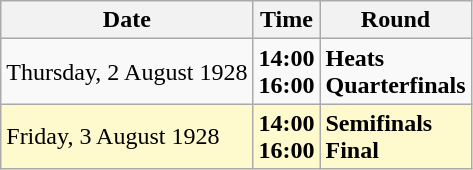<table class="wikitable">
<tr>
<th>Date</th>
<th>Time</th>
<th>Round</th>
</tr>
<tr>
<td>Thursday, 2 August 1928</td>
<td><strong>14:00</strong> <br> <strong>16:00</strong></td>
<td><strong>Heats</strong> <br> <strong>Quarterfinals</strong></td>
</tr>
<tr>
<td style=background:lemonchiffon>Friday, 3 August 1928</td>
<td style=background:lemonchiffon><strong>14:00</strong> <br> <strong>16:00</strong></td>
<td style=background:lemonchiffon><strong>Semifinals</strong> <br> <strong>Final</strong></td>
</tr>
</table>
